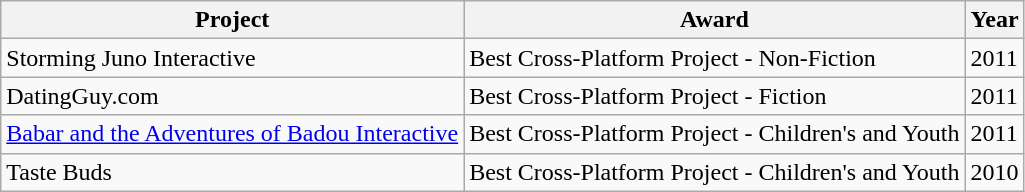<table class="wikitable">
<tr>
<th>Project</th>
<th>Award</th>
<th>Year</th>
</tr>
<tr>
<td>Storming Juno Interactive</td>
<td>Best Cross-Platform Project - Non-Fiction</td>
<td>2011</td>
</tr>
<tr>
<td>DatingGuy.com</td>
<td>Best Cross-Platform Project - Fiction</td>
<td>2011</td>
</tr>
<tr>
<td><a href='#'>Babar and the Adventures of Badou Interactive</a></td>
<td>Best Cross-Platform Project - Children's and Youth</td>
<td>2011</td>
</tr>
<tr>
<td>Taste Buds</td>
<td>Best Cross-Platform Project - Children's and Youth</td>
<td>2010</td>
</tr>
</table>
